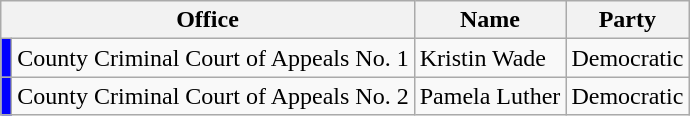<table class="wikitable">
<tr>
<th colspan="2">Office</th>
<th>Name</th>
<th>Party</th>
</tr>
<tr>
<td bgcolor="blue"></td>
<td>County Criminal Court of Appeals No. 1</td>
<td>Kristin Wade</td>
<td>Democratic</td>
</tr>
<tr>
<td bgcolor="blue"></td>
<td>County Criminal Court of Appeals No. 2</td>
<td>Pamela Luther</td>
<td>Democratic</td>
</tr>
</table>
